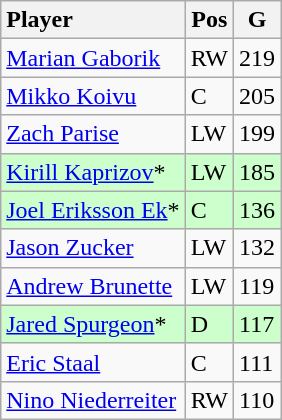<table class="wikitable">
<tr>
<th style="text-align:left;">Player</th>
<th>Pos</th>
<th>G</th>
</tr>
<tr>
<td style="text-align:left;"><a href='#'>Marian Gaborik</a></td>
<td>RW</td>
<td>219</td>
</tr>
<tr>
<td style="text-align:left;"><a href='#'>Mikko Koivu</a></td>
<td>C</td>
<td>205</td>
</tr>
<tr>
<td style="text-align:left;"><a href='#'>Zach Parise</a></td>
<td>LW</td>
<td>199</td>
</tr>
<tr style="background:#cfc;">
<td style=“text-align:left;”><a href='#'>Kirill Kaprizov</a>*</td>
<td>LW</td>
<td>185</td>
</tr>
<tr style="background:#cfc;">
<td style="text-align:left;"><a href='#'>Joel Eriksson Ek</a>*</td>
<td>C</td>
<td>136</td>
</tr>
<tr>
<td style="text-align:left;"><a href='#'>Jason Zucker</a></td>
<td>LW</td>
<td>132</td>
</tr>
<tr>
<td style="text-align:left;"><a href='#'>Andrew Brunette</a></td>
<td>LW</td>
<td>119</td>
</tr>
<tr style="background:#cfc;">
<td style="text-align:left;"><a href='#'>Jared Spurgeon</a>*</td>
<td>D</td>
<td>117</td>
</tr>
<tr>
<td style="text-align:left;"><a href='#'>Eric Staal</a></td>
<td>C</td>
<td>111</td>
</tr>
<tr>
<td style="text-align:left;"><a href='#'>Nino Niederreiter</a></td>
<td>RW</td>
<td>110</td>
</tr>
</table>
